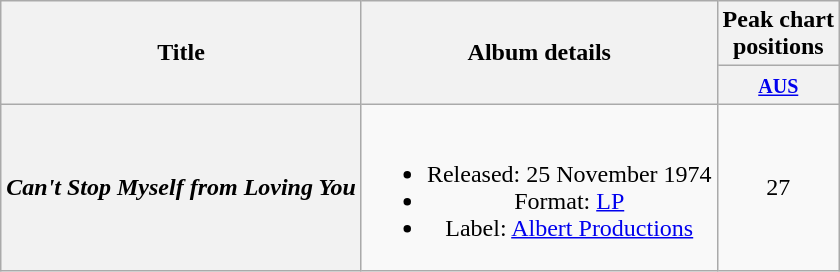<table class="wikitable plainrowheaders" style="text-align:center;" border="1">
<tr>
<th scope="col" rowspan="2">Title</th>
<th scope="col" rowspan="2">Album details</th>
<th scope="col" colspan="1">Peak chart<br>positions</th>
</tr>
<tr>
<th scope="col" style="text-align:center;"><small><a href='#'>AUS</a><br></small></th>
</tr>
<tr>
<th scope="row"><em>Can't Stop Myself from Loving You</em></th>
<td><br><ul><li>Released: 25 November 1974</li><li>Format: <a href='#'>LP</a></li><li>Label: <a href='#'>Albert Productions</a></li></ul></td>
<td align="center">27</td>
</tr>
</table>
